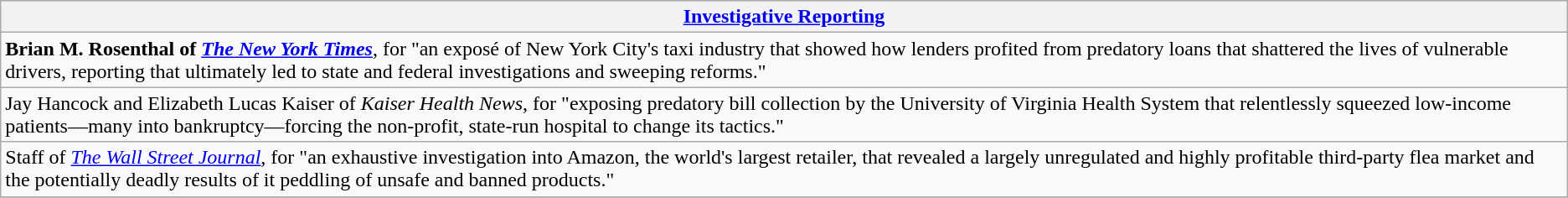<table class="wikitable" style="float:left; float:none;">
<tr>
<th><a href='#'>Investigative Reporting</a></th>
</tr>
<tr>
<td><strong>Brian M. Rosenthal of</strong> <strong><em><a href='#'>The New York Times</a></em></strong>, for "an exposé of New York City's taxi industry that showed how lenders profited from predatory loans that shattered the lives of vulnerable drivers, reporting that ultimately led to state and federal investigations and sweeping reforms."</td>
</tr>
<tr>
<td>Jay Hancock and Elizabeth Lucas Kaiser of <em>Kaiser Health News</em>, for "exposing predatory bill collection by the University of Virginia Health System that relentlessly squeezed low-income patients—many into bankruptcy—forcing the non-profit, state-run hospital to change its tactics."</td>
</tr>
<tr>
<td>Staff of <em><a href='#'>The Wall Street Journal</a></em>, for "an exhaustive investigation into Amazon, the world's largest retailer, that revealed a largely unregulated and highly profitable third-party flea market and the potentially deadly results of it peddling of unsafe and banned products."</td>
</tr>
<tr>
</tr>
</table>
